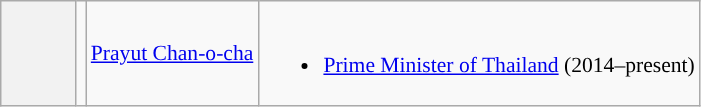<table class="wikitable" style="font-size:90%; text-align:center;">
<tr>
<th style="width:3em; font-size:; background:"></th>
<td></td>
<td><a href='#'>Prayut Chan-o-cha</a></td>
<td><br><ul><li><a href='#'>Prime Minister of Thailand</a> (2014–present)</li></ul></td>
</tr>
</table>
